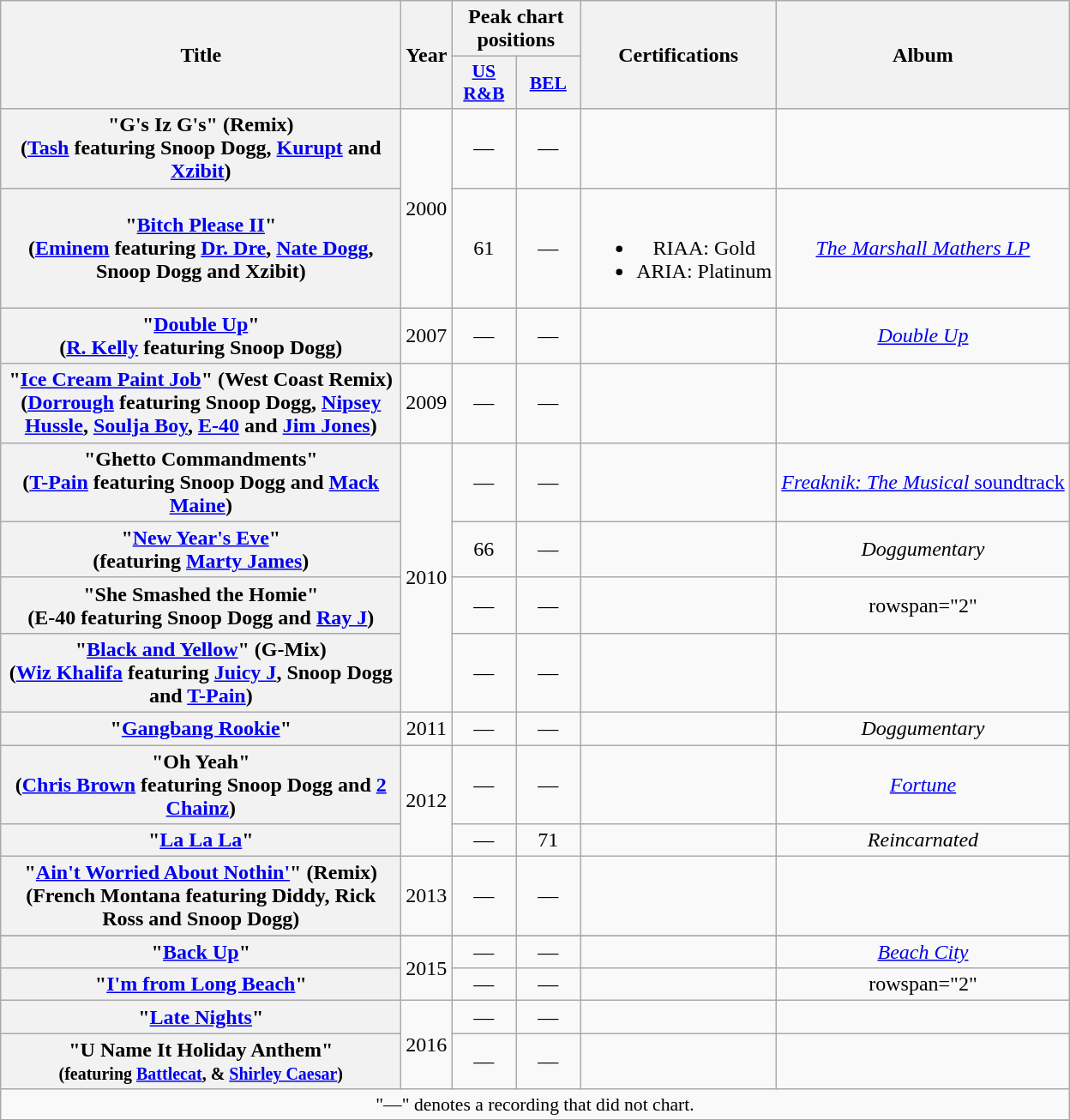<table class="wikitable plainrowheaders" style="text-align:center;">
<tr>
<th scope="col" rowspan="2" style="width:19em;">Title</th>
<th scope="col" rowspan="2">Year</th>
<th scope="col" colspan="2">Peak chart positions</th>
<th scope="col" rowspan="2">Certifications</th>
<th scope="col" rowspan="2">Album</th>
</tr>
<tr>
<th scope="col" style="width:3em; font-size:90%"><a href='#'>US<br>R&B</a><br></th>
<th scope="col" style="width:3em;font-size:90%;"><a href='#'>BEL</a><br></th>
</tr>
<tr>
<th scope="row">"G's Iz G's" (Remix)<br><span>(<a href='#'>Tash</a> featuring Snoop Dogg, <a href='#'>Kurupt</a> and <a href='#'>Xzibit</a>)</span></th>
<td rowspan="2">2000</td>
<td>—</td>
<td>—</td>
<td></td>
<td></td>
</tr>
<tr>
<th scope="row">"<a href='#'>Bitch Please II</a>"<br><span>(<a href='#'>Eminem</a> featuring <a href='#'>Dr. Dre</a>, <a href='#'>Nate Dogg</a>, Snoop Dogg and Xzibit)</span></th>
<td>61</td>
<td>—</td>
<td><br><ul><li>RIAA: Gold</li><li>ARIA: Platinum</li></ul></td>
<td><em><a href='#'>The Marshall Mathers LP</a></em></td>
</tr>
<tr>
<th scope="row">"<a href='#'>Double Up</a>"<br><span>(<a href='#'>R. Kelly</a> featuring Snoop Dogg)</span></th>
<td>2007</td>
<td>—</td>
<td>—</td>
<td></td>
<td><em><a href='#'>Double Up</a></em></td>
</tr>
<tr>
<th scope="row">"<a href='#'>Ice Cream Paint Job</a>" (West Coast Remix)<br><span>(<a href='#'>Dorrough</a> featuring Snoop Dogg, <a href='#'>Nipsey Hussle</a>, <a href='#'>Soulja Boy</a>, <a href='#'>E-40</a> and <a href='#'>Jim Jones</a>)</span></th>
<td>2009</td>
<td>—</td>
<td>—</td>
<td></td>
<td></td>
</tr>
<tr>
<th scope="row">"Ghetto Commandments"<br><span>(<a href='#'>T-Pain</a> featuring Snoop Dogg and <a href='#'>Mack Maine</a>)</span></th>
<td rowspan="4">2010</td>
<td>—</td>
<td>—</td>
<td></td>
<td><a href='#'><em>Freaknik: The Musical</em> soundtrack</a></td>
</tr>
<tr>
<th scope="row">"<a href='#'>New Year's Eve</a>"<br><span>(featuring <a href='#'>Marty James</a>)</span></th>
<td>66</td>
<td>—</td>
<td></td>
<td><em>Doggumentary</em></td>
</tr>
<tr>
<th scope="row">"She Smashed the Homie"<br><span>(E-40 featuring Snoop Dogg and <a href='#'>Ray J</a>)</span></th>
<td>—</td>
<td>—</td>
<td></td>
<td>rowspan="2" </td>
</tr>
<tr>
<th scope="row">"<a href='#'>Black and Yellow</a>" (G-Mix)<br><span>(<a href='#'>Wiz Khalifa</a> featuring <a href='#'>Juicy J</a>, Snoop Dogg and <a href='#'>T-Pain</a>)</span></th>
<td>—</td>
<td>—</td>
<td></td>
</tr>
<tr>
<th scope="row">"<a href='#'>Gangbang Rookie</a>"</th>
<td>2011</td>
<td>—</td>
<td>—</td>
<td></td>
<td><em>Doggumentary</em></td>
</tr>
<tr>
<th scope="row">"Oh Yeah"<br><span>(<a href='#'>Chris Brown</a> featuring Snoop Dogg and <a href='#'>2 Chainz</a>)</span></th>
<td rowspan="2">2012</td>
<td>—</td>
<td>—</td>
<td></td>
<td><em><a href='#'>Fortune</a></em></td>
</tr>
<tr>
<th scope="row">"<a href='#'>La La La</a>"</th>
<td>—</td>
<td>71</td>
<td></td>
<td><em>Reincarnated</em></td>
</tr>
<tr>
<th scope="row">"<a href='#'>Ain't Worried About Nothin'</a>" (Remix)<br><span>(French Montana featuring Diddy, Rick Ross and Snoop Dogg)</span></th>
<td>2013</td>
<td>—</td>
<td>—</td>
<td></td>
<td></td>
</tr>
<tr>
</tr>
<tr>
<th scope="row">"<a href='#'>Back Up</a>"</th>
<td rowspan="2">2015</td>
<td>—</td>
<td>—</td>
<td></td>
<td><a href='#'><em>Beach City</em></a></td>
</tr>
<tr>
<th scope="row">"<a href='#'>I'm from Long Beach</a>"</th>
<td>—</td>
<td>—</td>
<td></td>
<td>rowspan="2" </td>
</tr>
<tr>
<th scope="row">"<a href='#'>Late Nights</a>"</th>
<td rowspan="2">2016</td>
<td>—</td>
<td>—</td>
<td></td>
</tr>
<tr>
<th scope= "row">"U Name It Holiday Anthem"<br><span><small>(featuring <a href='#'>Battlecat</a>, & <a href='#'>Shirley Caesar</a>)</small></span></th>
<td>—</td>
<td>—</td>
<td></td>
<td></td>
</tr>
<tr>
<td colspan="14" style="font-size:90%">"—" denotes a recording that did not chart.</td>
</tr>
</table>
